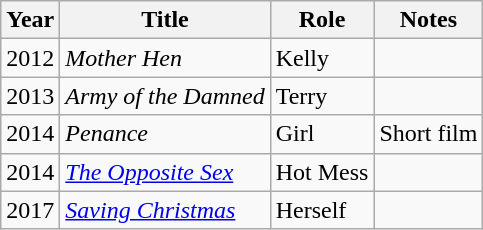<table class="wikitable sortable">
<tr>
<th>Year</th>
<th>Title</th>
<th>Role</th>
<th class="unsortable">Notes</th>
</tr>
<tr>
<td>2012</td>
<td><em>Mother Hen</em></td>
<td>Kelly</td>
<td></td>
</tr>
<tr>
<td>2013</td>
<td><em>Army of the Damned</em></td>
<td>Terry</td>
<td></td>
</tr>
<tr>
<td>2014</td>
<td><em>Penance</em></td>
<td>Girl</td>
<td>Short film</td>
</tr>
<tr>
<td>2014</td>
<td><em><a href='#'>The Opposite Sex</a></em></td>
<td>Hot Mess</td>
<td></td>
</tr>
<tr>
<td>2017</td>
<td><em><a href='#'>Saving Christmas</a></em></td>
<td>Herself</td>
<td></td>
</tr>
</table>
